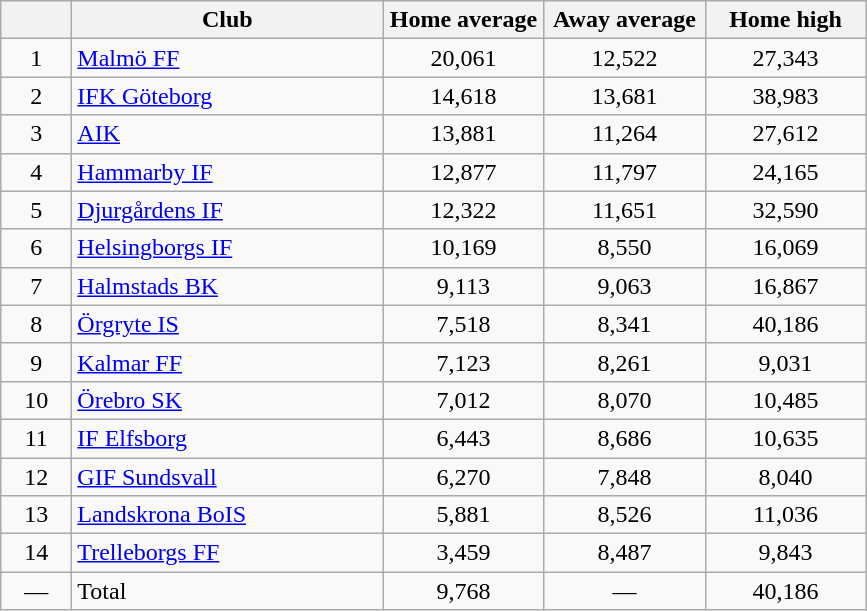<table class="wikitable" style="text-align: center;">
<tr>
<th style="width: 40px;"></th>
<th style="width: 200px;">Club</th>
<th style="width: 100px;">Home average</th>
<th style="width: 100px;">Away average</th>
<th style="width: 100px;">Home high</th>
</tr>
<tr>
<td>1</td>
<td style="text-align: left;"><a href='#'>Malmö FF</a></td>
<td>20,061</td>
<td>12,522</td>
<td>27,343</td>
</tr>
<tr>
<td>2</td>
<td style="text-align: left;"><a href='#'>IFK Göteborg</a></td>
<td>14,618</td>
<td>13,681</td>
<td>38,983</td>
</tr>
<tr>
<td>3</td>
<td style="text-align: left;"><a href='#'>AIK</a></td>
<td>13,881</td>
<td>11,264</td>
<td>27,612</td>
</tr>
<tr>
<td>4</td>
<td style="text-align: left;"><a href='#'>Hammarby IF</a></td>
<td>12,877</td>
<td>11,797</td>
<td>24,165</td>
</tr>
<tr>
<td>5</td>
<td style="text-align: left;"><a href='#'>Djurgårdens IF</a></td>
<td>12,322</td>
<td>11,651</td>
<td>32,590</td>
</tr>
<tr>
<td>6</td>
<td style="text-align: left;"><a href='#'>Helsingborgs IF</a></td>
<td>10,169</td>
<td>8,550</td>
<td>16,069</td>
</tr>
<tr>
<td>7</td>
<td style="text-align: left;"><a href='#'>Halmstads BK</a></td>
<td>9,113</td>
<td>9,063</td>
<td>16,867</td>
</tr>
<tr>
<td>8</td>
<td style="text-align: left;"><a href='#'>Örgryte IS</a></td>
<td>7,518</td>
<td>8,341</td>
<td>40,186</td>
</tr>
<tr>
<td>9</td>
<td style="text-align: left;"><a href='#'>Kalmar FF</a></td>
<td>7,123</td>
<td>8,261</td>
<td>9,031</td>
</tr>
<tr>
<td>10</td>
<td style="text-align: left;"><a href='#'>Örebro SK</a></td>
<td>7,012</td>
<td>8,070</td>
<td>10,485</td>
</tr>
<tr>
<td>11</td>
<td style="text-align: left;"><a href='#'>IF Elfsborg</a></td>
<td>6,443</td>
<td>8,686</td>
<td>10,635</td>
</tr>
<tr>
<td>12</td>
<td style="text-align: left;"><a href='#'>GIF Sundsvall</a></td>
<td>6,270</td>
<td>7,848</td>
<td>8,040</td>
</tr>
<tr>
<td>13</td>
<td style="text-align: left;"><a href='#'>Landskrona BoIS</a></td>
<td>5,881</td>
<td>8,526</td>
<td>11,036</td>
</tr>
<tr>
<td>14</td>
<td style="text-align: left;"><a href='#'>Trelleborgs FF</a></td>
<td>3,459</td>
<td>8,487</td>
<td>9,843</td>
</tr>
<tr>
<td>—</td>
<td style="text-align: left;">Total</td>
<td>9,768</td>
<td>—</td>
<td>40,186</td>
</tr>
</table>
